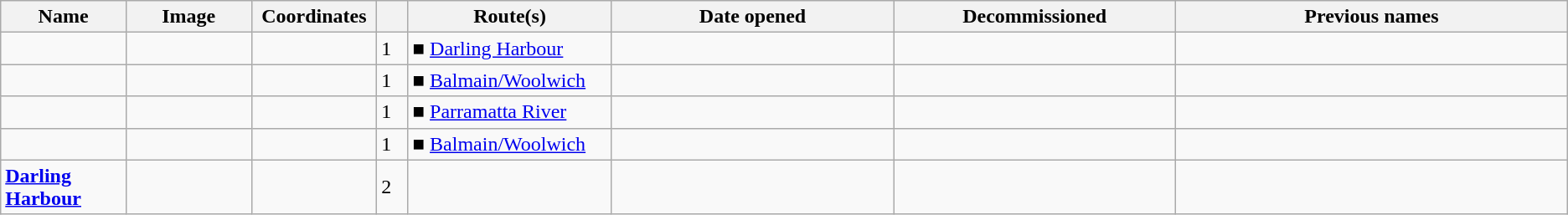<table class="wikitable sortable">
<tr>
<th width="08%">Name</th>
<th width="08%" class="unsortable">Image</th>
<th width="08%" class="unsortable">Coordinates</th>
<th width="02%"></th>
<th width="13%">Route(s)</th>
<th width="18%">Date opened</th>
<th width="18%">Decommissioned</th>
<th width="25%" class="unsortable">Previous names</th>
</tr>
<tr>
<td><strong></strong></td>
<td class="noresize"></td>
<td></td>
<td>1</td>
<td><span>■</span> <a href='#'>Darling Harbour</a></td>
<td data-sort-value="1980"></td>
<td></td>
<td></td>
</tr>
<tr>
<td><strong></strong></td>
<td></td>
<td></td>
<td>1</td>
<td><span>■</span> <a href='#'>Balmain/Woolwich</a></td>
<td></td>
<td></td>
<td></td>
</tr>
<tr>
<td><strong></strong></td>
<td></td>
<td></td>
<td>1</td>
<td><span>■</span> <a href='#'>Parramatta River</a></td>
<td></td>
<td></td>
<td></td>
</tr>
<tr>
<td><strong></strong></td>
<td></td>
<td></td>
<td>1</td>
<td><span>■</span> <a href='#'>Balmain/Woolwich</a></td>
<td></td>
<td></td>
<td></td>
</tr>
<tr>
<td><strong><a href='#'>Darling Harbour</a></strong></td>
<td></td>
<td></td>
<td>2</td>
<td><div><div><a href='#'></a></div></div><div><div><a href='#'></a></div></div></td>
<td data-sort-value="2000"></td>
<td></td>
<td></td>
</tr>
</table>
